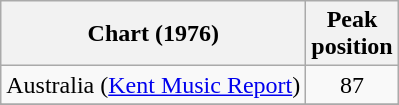<table class="wikitable sortable plainrowheaders" style="text-align:center">
<tr>
<th scope="col">Chart (1976)</th>
<th scope="col">Peak<br>position</th>
</tr>
<tr>
<td>Australia (<a href='#'>Kent Music Report</a>)</td>
<td style="text-align:center;">87</td>
</tr>
<tr>
</tr>
<tr>
</tr>
<tr>
</tr>
</table>
